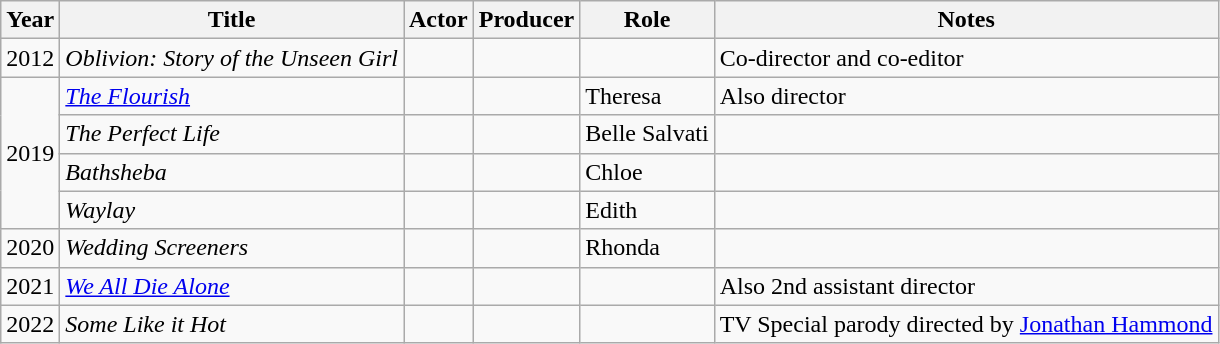<table class="wikitable">
<tr>
<th>Year</th>
<th>Title</th>
<th>Actor</th>
<th>Producer</th>
<th>Role</th>
<th>Notes</th>
</tr>
<tr>
<td>2012</td>
<td><em>Oblivion: Story of the Unseen Girl</em></td>
<td></td>
<td></td>
<td></td>
<td>Co-director and co-editor</td>
</tr>
<tr>
<td rowspan="4">2019</td>
<td><em><a href='#'>The Flourish</a></em></td>
<td></td>
<td></td>
<td>Theresa</td>
<td>Also director</td>
</tr>
<tr>
<td><em>The Perfect Life</em></td>
<td></td>
<td></td>
<td>Belle Salvati</td>
<td></td>
</tr>
<tr>
<td><em>Bathsheba</em></td>
<td></td>
<td></td>
<td>Chloe</td>
<td></td>
</tr>
<tr>
<td><em>Waylay</em></td>
<td></td>
<td></td>
<td>Edith</td>
<td></td>
</tr>
<tr>
<td>2020</td>
<td><em>Wedding Screeners</em></td>
<td></td>
<td></td>
<td>Rhonda</td>
<td></td>
</tr>
<tr>
<td>2021</td>
<td><em><a href='#'>We All Die Alone</a></em></td>
<td></td>
<td></td>
<td></td>
<td>Also 2nd assistant director</td>
</tr>
<tr>
<td>2022</td>
<td><em>Some Like it Hot</em></td>
<td></td>
<td></td>
<td></td>
<td>TV Special parody directed by <a href='#'>Jonathan Hammond</a></td>
</tr>
</table>
